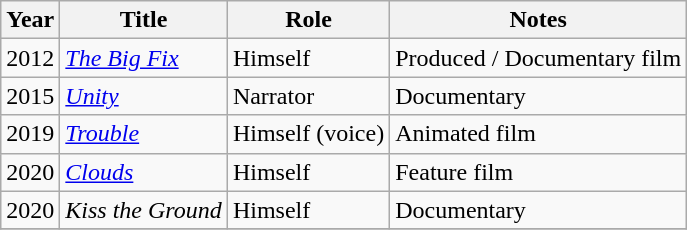<table class="wikitable sortable">
<tr>
<th>Year</th>
<th>Title</th>
<th>Role</th>
<th class="unsortable">Notes</th>
</tr>
<tr>
<td>2012</td>
<td><em><a href='#'>The Big Fix</a></em></td>
<td>Himself</td>
<td>Produced / Documentary film</td>
</tr>
<tr>
<td>2015</td>
<td><em><a href='#'>Unity</a></em></td>
<td>Narrator</td>
<td>Documentary</td>
</tr>
<tr>
<td>2019</td>
<td><em><a href='#'>Trouble</a></em></td>
<td>Himself (voice)</td>
<td>Animated film</td>
</tr>
<tr>
<td>2020</td>
<td><em><a href='#'>Clouds</a></em></td>
<td>Himself</td>
<td>Feature film</td>
</tr>
<tr>
<td>2020</td>
<td><em>Kiss the Ground</em></td>
<td>Himself</td>
<td>Documentary</td>
</tr>
<tr>
</tr>
</table>
